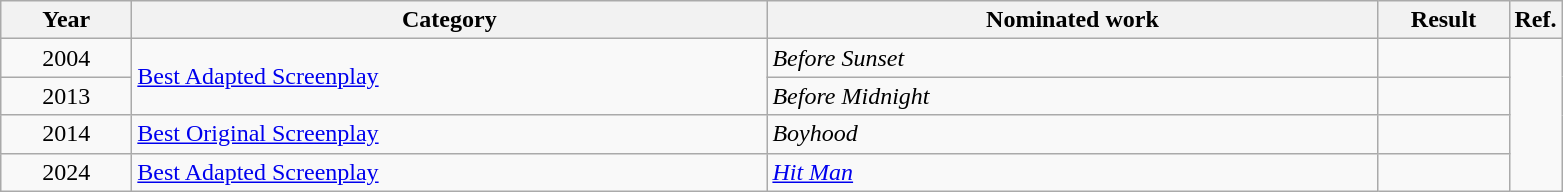<table class=wikitable>
<tr>
<th scope="col" style="width:5em;">Year</th>
<th scope="col" style="width:26em;">Category</th>
<th scope="col" style="width:25em;">Nominated work</th>
<th scope="col" style="width:5em;">Result</th>
<th>Ref.</th>
</tr>
<tr>
<td style="text-align:center;">2004</td>
<td rowspan=2><a href='#'>Best Adapted Screenplay</a></td>
<td><em>Before Sunset</em></td>
<td></td>
</tr>
<tr>
<td style="text-align:center;">2013</td>
<td><em>Before Midnight</em></td>
<td></td>
</tr>
<tr>
<td style="text-align:center;">2014</td>
<td><a href='#'>Best Original Screenplay</a></td>
<td><em>Boyhood</em></td>
<td></td>
</tr>
<tr>
<td style="text-align:center;">2024</td>
<td rowspan=2><a href='#'>Best Adapted Screenplay</a></td>
<td><em><a href='#'>Hit Man</a></em></td>
<td></td>
</tr>
</table>
